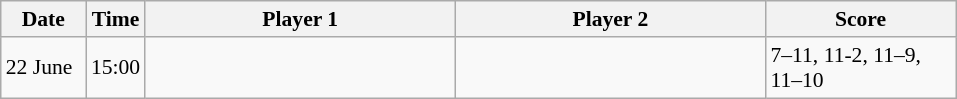<table class="sortable wikitable" style="font-size:90%">
<tr>
<th width="50">Date</th>
<th width="30">Time</th>
<th width="200">Player 1</th>
<th width="200">Player 2</th>
<th width="120">Score</th>
</tr>
<tr>
<td>22 June</td>
<td>15:00</td>
<td></td>
<td><strong></strong></td>
<td>7–11, 11-2, 11–9, 11–10</td>
</tr>
</table>
